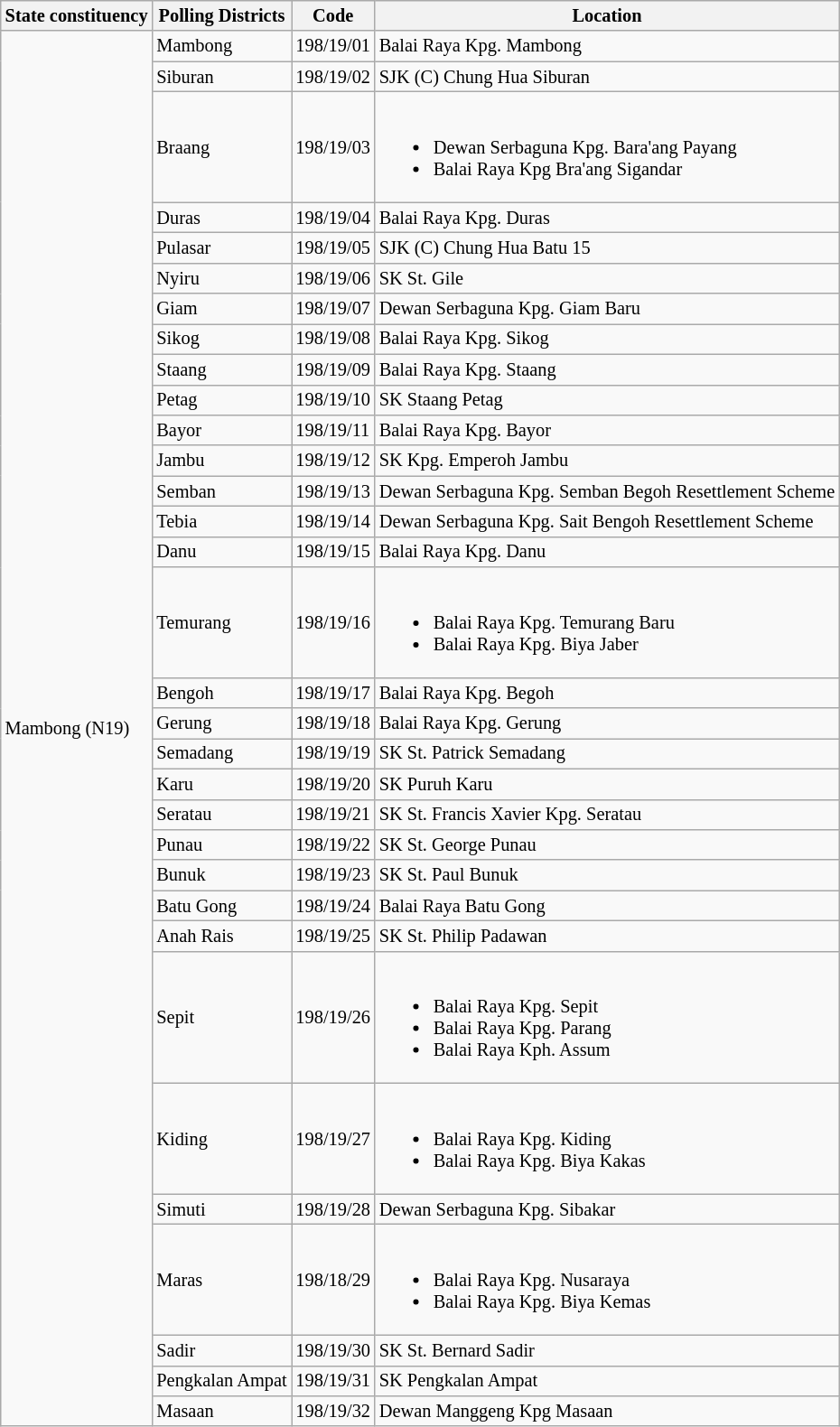<table class="wikitable sortable mw-collapsible" style="white-space:nowrap;font-size:85%">
<tr>
<th>State constituency</th>
<th>Polling Districts</th>
<th>Code</th>
<th>Location</th>
</tr>
<tr>
<td rowspan="32">Mambong (N19)</td>
<td>Mambong</td>
<td>198/19/01</td>
<td>Balai Raya Kpg. Mambong</td>
</tr>
<tr>
<td>Siburan</td>
<td>198/19/02</td>
<td>SJK (C) Chung Hua Siburan</td>
</tr>
<tr>
<td>Braang</td>
<td>198/19/03</td>
<td><br><ul><li>Dewan Serbaguna Kpg. Bara'ang Payang</li><li>Balai Raya Kpg Bra'ang Sigandar</li></ul></td>
</tr>
<tr>
<td>Duras</td>
<td>198/19/04</td>
<td>Balai Raya Kpg. Duras</td>
</tr>
<tr>
<td>Pulasar</td>
<td>198/19/05</td>
<td>SJK (C) Chung Hua Batu 15</td>
</tr>
<tr>
<td>Nyiru</td>
<td>198/19/06</td>
<td>SK St. Gile</td>
</tr>
<tr>
<td>Giam</td>
<td>198/19/07</td>
<td>Dewan Serbaguna Kpg. Giam Baru</td>
</tr>
<tr>
<td>Sikog</td>
<td>198/19/08</td>
<td>Balai Raya Kpg. Sikog</td>
</tr>
<tr>
<td>Staang</td>
<td>198/19/09</td>
<td>Balai Raya Kpg. Staang</td>
</tr>
<tr>
<td>Petag</td>
<td>198/19/10</td>
<td>SK Staang Petag</td>
</tr>
<tr>
<td>Bayor</td>
<td>198/19/11</td>
<td>Balai Raya Kpg. Bayor</td>
</tr>
<tr>
<td>Jambu</td>
<td>198/19/12</td>
<td>SK Kpg. Emperoh Jambu</td>
</tr>
<tr>
<td>Semban</td>
<td>198/19/13</td>
<td>Dewan Serbaguna Kpg. Semban Begoh Resettlement Scheme</td>
</tr>
<tr>
<td>Tebia</td>
<td>198/19/14</td>
<td>Dewan Serbaguna Kpg. Sait Bengoh Resettlement Scheme</td>
</tr>
<tr>
<td>Danu</td>
<td>198/19/15</td>
<td>Balai Raya Kpg. Danu</td>
</tr>
<tr>
<td>Temurang</td>
<td>198/19/16</td>
<td><br><ul><li>Balai Raya Kpg. Temurang Baru</li><li>Balai Raya Kpg. Biya Jaber</li></ul></td>
</tr>
<tr>
<td>Bengoh</td>
<td>198/19/17</td>
<td>Balai Raya Kpg. Begoh</td>
</tr>
<tr>
<td>Gerung</td>
<td>198/19/18</td>
<td>Balai Raya Kpg. Gerung</td>
</tr>
<tr>
<td>Semadang</td>
<td>198/19/19</td>
<td>SK St. Patrick Semadang</td>
</tr>
<tr>
<td>Karu</td>
<td>198/19/20</td>
<td>SK Puruh Karu</td>
</tr>
<tr>
<td>Seratau</td>
<td>198/19/21</td>
<td>SK St. Francis Xavier Kpg. Seratau</td>
</tr>
<tr>
<td>Punau</td>
<td>198/19/22</td>
<td>SK St. George Punau</td>
</tr>
<tr>
<td>Bunuk</td>
<td>198/19/23</td>
<td>SK St. Paul Bunuk</td>
</tr>
<tr>
<td>Batu Gong</td>
<td>198/19/24</td>
<td>Balai Raya Batu Gong</td>
</tr>
<tr>
<td>Anah Rais</td>
<td>198/19/25</td>
<td>SK St. Philip Padawan</td>
</tr>
<tr>
<td>Sepit</td>
<td>198/19/26</td>
<td><br><ul><li>Balai Raya Kpg. Sepit</li><li>Balai Raya Kpg. Parang</li><li>Balai Raya Kph. Assum</li></ul></td>
</tr>
<tr>
<td>Kiding</td>
<td>198/19/27</td>
<td><br><ul><li>Balai Raya Kpg. Kiding</li><li>Balai Raya Kpg. Biya Kakas</li></ul></td>
</tr>
<tr>
<td>Simuti</td>
<td>198/19/28</td>
<td>Dewan Serbaguna Kpg. Sibakar</td>
</tr>
<tr>
<td>Maras</td>
<td>198/18/29</td>
<td><br><ul><li>Balai Raya Kpg. Nusaraya</li><li>Balai Raya Kpg. Biya Kemas</li></ul></td>
</tr>
<tr>
<td>Sadir</td>
<td>198/19/30</td>
<td>SK St. Bernard Sadir</td>
</tr>
<tr>
<td>Pengkalan Ampat</td>
<td>198/19/31</td>
<td>SK Pengkalan Ampat</td>
</tr>
<tr>
<td>Masaan</td>
<td>198/19/32</td>
<td>Dewan Manggeng Kpg Masaan</td>
</tr>
</table>
